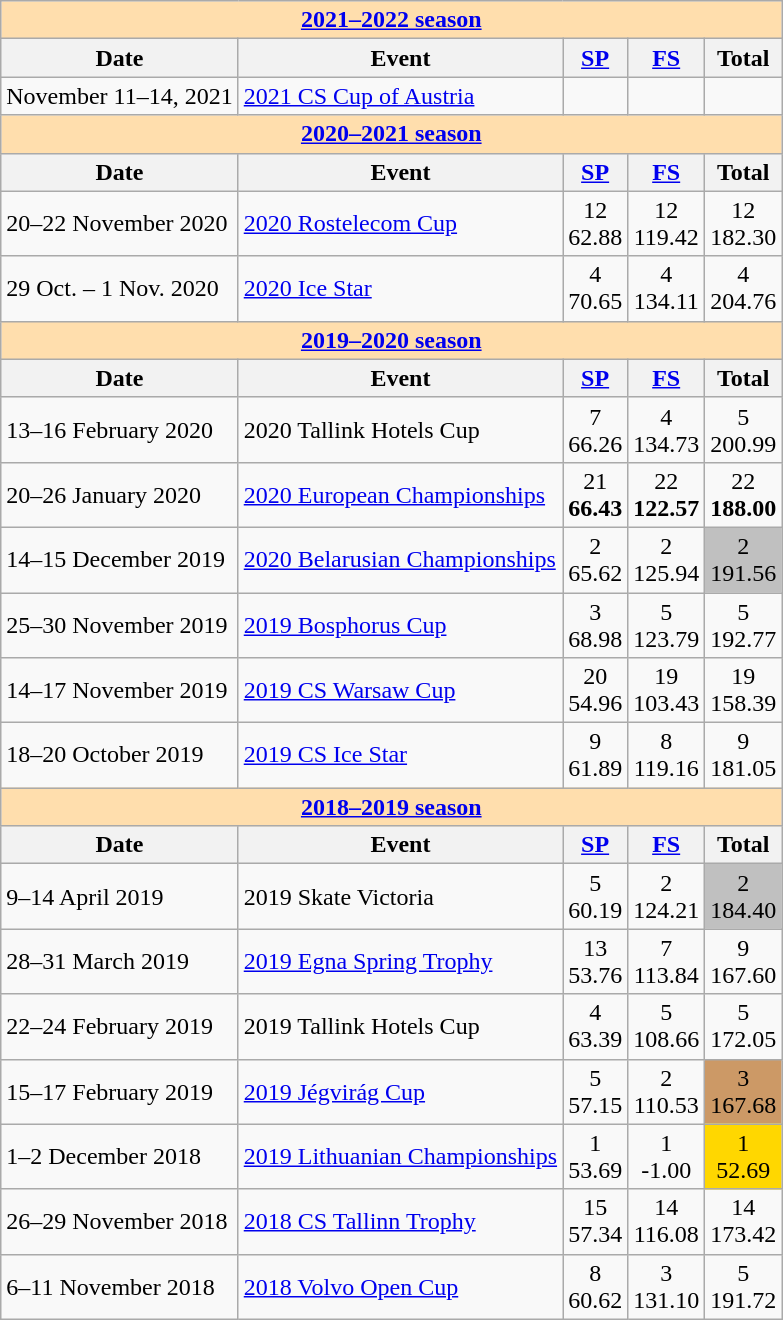<table class="wikitable">
<tr>
<td style="background-color: #ffdead; " colspan=5 align=center><a href='#'><strong>2021–2022 season</strong></a></td>
</tr>
<tr>
<th>Date</th>
<th>Event</th>
<th><a href='#'>SP</a></th>
<th><a href='#'>FS</a></th>
<th>Total</th>
</tr>
<tr>
<td>November 11–14, 2021</td>
<td><a href='#'>2021 CS Cup of Austria</a></td>
<td align=center><br></td>
<td align=center><br></td>
<td align=center><br></td>
</tr>
<tr>
<td style="background-color: #ffdead; " colspan=5 align=center><a href='#'><strong>2020–2021 season</strong></a></td>
</tr>
<tr>
<th>Date</th>
<th>Event</th>
<th><a href='#'>SP</a></th>
<th><a href='#'>FS</a></th>
<th>Total</th>
</tr>
<tr>
<td>20–22 November 2020</td>
<td><a href='#'>2020 Rostelecom Cup</a></td>
<td align=center>12 <br> 62.88</td>
<td align=center>12 <br> 119.42</td>
<td align=center>12 <br> 182.30</td>
</tr>
<tr>
<td>29 Oct. – 1 Nov. 2020</td>
<td><a href='#'>2020 Ice Star</a></td>
<td align=center>4 <br> 70.65</td>
<td align=center>4 <br> 134.11</td>
<td align=center>4 <br> 204.76</td>
</tr>
<tr>
<td style="background-color: #ffdead; " colspan=5 align=center><a href='#'><strong>2019–2020 season</strong></a></td>
</tr>
<tr>
<th>Date</th>
<th>Event</th>
<th><a href='#'>SP</a></th>
<th><a href='#'>FS</a></th>
<th>Total</th>
</tr>
<tr>
<td>13–16 February 2020</td>
<td>2020 Tallink Hotels Cup</td>
<td align=center>7 <br> 66.26</td>
<td align=center>4 <br> 134.73</td>
<td align=center>5 <br> 200.99</td>
</tr>
<tr>
<td>20–26 January 2020</td>
<td><a href='#'>2020 European Championships</a></td>
<td align=center>21 <br> <strong>66.43</strong></td>
<td align=center>22 <br> <strong>122.57</strong></td>
<td align=center>22 <br> <strong>188.00</strong></td>
</tr>
<tr>
<td>14–15 December 2019</td>
<td><a href='#'>2020 Belarusian Championships</a></td>
<td align=center>2 <br> 65.62</td>
<td align=center>2 <br> 125.94</td>
<td align=center bgcolor=silver>2 <br> 191.56</td>
</tr>
<tr>
<td>25–30 November 2019</td>
<td><a href='#'>2019 Bosphorus Cup</a></td>
<td align=center>3 <br> 68.98</td>
<td align=center>5 <br> 123.79</td>
<td align=center>5 <br> 192.77</td>
</tr>
<tr>
<td>14–17 November 2019</td>
<td><a href='#'>2019 CS Warsaw Cup</a></td>
<td align=center>20 <br> 54.96</td>
<td align=center>19 <br> 103.43</td>
<td align=center>19 <br> 158.39</td>
</tr>
<tr>
<td>18–20 October 2019</td>
<td><a href='#'>2019 CS Ice Star</a></td>
<td align=center>9 <br> 61.89</td>
<td align=center>8 <br> 119.16</td>
<td align=center>9 <br> 181.05</td>
</tr>
<tr>
<td style="background-color: #ffdead; " colspan=5 align=center><a href='#'><strong>2018–2019 season</strong></a></td>
</tr>
<tr>
<th>Date</th>
<th>Event</th>
<th><a href='#'>SP</a></th>
<th><a href='#'>FS</a></th>
<th>Total</th>
</tr>
<tr>
<td>9–14 April 2019</td>
<td>2019 Skate Victoria</td>
<td align=center>5 <br> 60.19</td>
<td align=center>2 <br> 124.21</td>
<td align=center bgcolor=silver>2 <br> 184.40</td>
</tr>
<tr>
<td>28–31 March 2019</td>
<td><a href='#'>2019 Egna Spring Trophy</a></td>
<td align=center>13 <br> 53.76</td>
<td align=center>7 <br> 113.84</td>
<td align=center>9 <br> 167.60</td>
</tr>
<tr>
<td>22–24 February 2019</td>
<td>2019 Tallink Hotels Cup</td>
<td align=center>4 <br> 63.39</td>
<td align=center>5 <br> 108.66</td>
<td align=center>5 <br> 172.05</td>
</tr>
<tr>
<td>15–17 February 2019</td>
<td><a href='#'>2019 Jégvirág Cup</a></td>
<td align=center>5 <br> 57.15</td>
<td align=center>2 <br> 110.53</td>
<td align=center bgcolor=cc9966>3 <br> 167.68</td>
</tr>
<tr>
<td>1–2 December 2018</td>
<td><a href='#'>2019 Lithuanian Championships</a></td>
<td align=center>1 <br> 53.69</td>
<td align=center>1 <br> -1.00</td>
<td align=center bgcolor=gold>1 <br> 52.69</td>
</tr>
<tr>
<td>26–29 November 2018</td>
<td><a href='#'>2018 CS Tallinn Trophy</a></td>
<td align=center>15 <br> 57.34</td>
<td align=center>14 <br> 116.08</td>
<td align=center>14 <br> 173.42</td>
</tr>
<tr>
<td>6–11 November 2018</td>
<td><a href='#'>2018 Volvo Open Cup</a></td>
<td align=center>8 <br> 60.62</td>
<td align=center>3 <br> 131.10</td>
<td align=center>5 <br> 191.72</td>
</tr>
</table>
